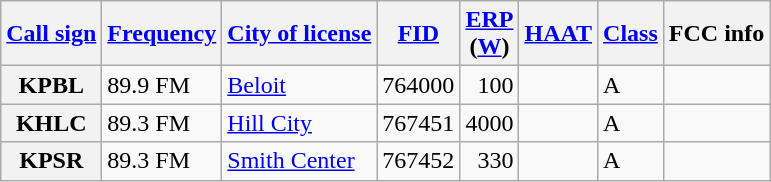<table class="wikitable sortable">
<tr>
<th scope="col"><a href='#'>Call sign</a></th>
<th scope="col" data-sort-type="number"><a href='#'>Frequency</a></th>
<th scope="col"><a href='#'>City of license</a></th>
<th scope="col" data-sort-type="number"><a href='#'>FID</a></th>
<th scope="col" data-sort-type="number"><a href='#'>ERP</a><br>(<a href='#'>W</a>)</th>
<th scope="col" data-sort-type="number"><a href='#'>HAAT</a></th>
<th scope="col"><a href='#'>Class</a></th>
<th scope="col" class="unsortable">FCC info</th>
</tr>
<tr>
<th scope="row">KPBL</th>
<td>89.9 FM</td>
<td><a href='#'>Beloit</a></td>
<td style="text-align: right;">764000</td>
<td style="text-align: right;">100</td>
<td></td>
<td>A</td>
<td></td>
</tr>
<tr>
<th scope="row">KHLC</th>
<td>89.3 FM</td>
<td><a href='#'>Hill City</a></td>
<td style="text-align: right;">767451</td>
<td style="text-align: right;">4000</td>
<td></td>
<td>A</td>
<td></td>
</tr>
<tr>
<th scope = "row">KPSR</th>
<td>89.3 FM</td>
<td><a href='#'>Smith Center</a></td>
<td style="text-align: right;">767452</td>
<td style="text-align: right;">330</td>
<td></td>
<td>A</td>
<td></td>
</tr>
</table>
